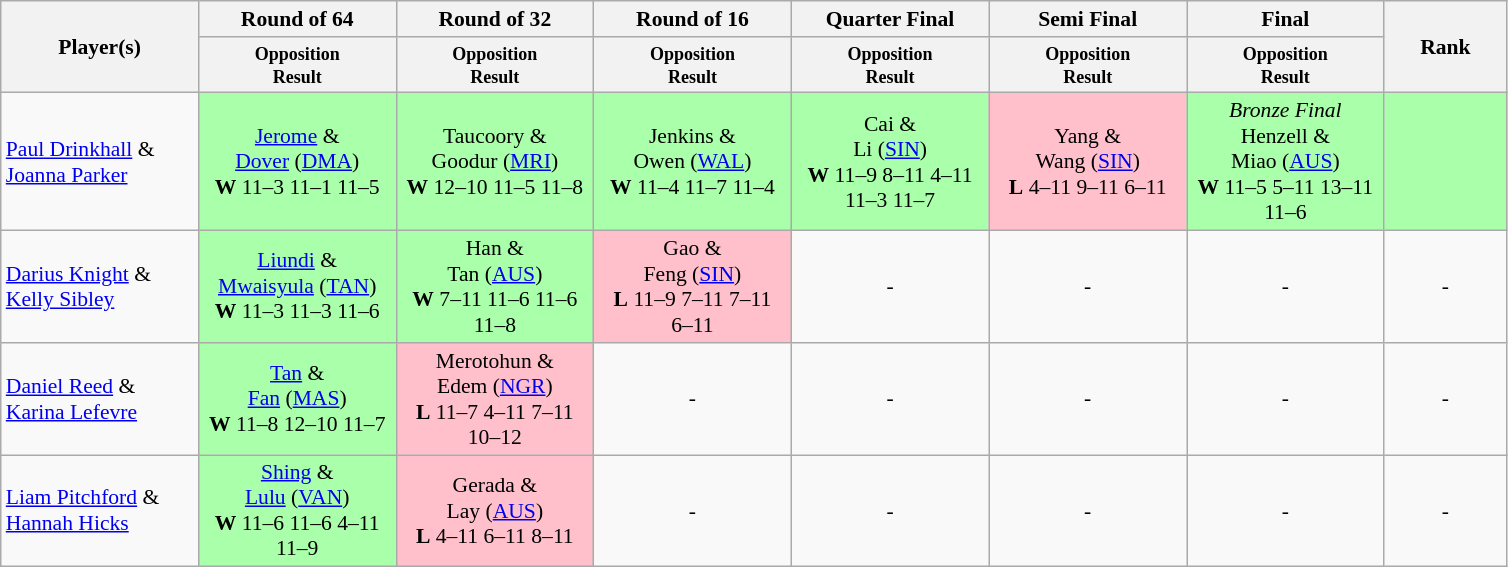<table class=wikitable style="font-size:90%">
<tr>
<th rowspan="2" style="width:125px;">Player(s)</th>
<th width=125>Round of 64</th>
<th width=125>Round of 32</th>
<th width=125>Round of 16</th>
<th width=125>Quarter Final</th>
<th width=125>Semi Final</th>
<th width=125>Final</th>
<th rowspan="2" style="width:75px;">Rank</th>
</tr>
<tr>
<th style="line-height:1em"><small>Opposition<br>Result</small></th>
<th style="line-height:1em"><small>Opposition<br>Result</small></th>
<th style="line-height:1em"><small>Opposition<br>Result</small></th>
<th style="line-height:1em"><small>Opposition<br>Result</small></th>
<th style="line-height:1em"><small>Opposition<br>Result</small></th>
<th style="line-height:1em"><small>Opposition<br>Result</small></th>
</tr>
<tr>
<td><a href='#'>Paul Drinkhall</a> &<br><a href='#'>Joanna Parker</a></td>
<td style="text-align:center; background:#afa;"> <a href='#'>Jerome</a> &<br><a href='#'>Dover</a> (<a href='#'>DMA</a>)<br><strong>W</strong> 11–3 11–1 11–5</td>
<td style="text-align:center; background:#afa;"> Taucoory &<br>Goodur (<a href='#'>MRI</a>)<br><strong>W</strong> 12–10 11–5 11–8</td>
<td style="text-align:center; background:#afa;"> Jenkins &<br>Owen (<a href='#'>WAL</a>)<br><strong>W</strong> 11–4 11–7 11–4</td>
<td style="text-align:center; background:#afa;"> Cai &<br>Li (<a href='#'>SIN</a>)<br><strong>W</strong> 11–9 8–11 4–11<br>11–3 11–7</td>
<td style="text-align:center; background:pink;"> Yang &<br>Wang (<a href='#'>SIN</a>)<br><strong>L</strong> 4–11 9–11 6–11</td>
<td style="text-align:center; background:#afa;"><em>Bronze Final</em><br> Henzell &<br>Miao (<a href='#'>AUS</a>)<br><strong>W</strong> 11–5 5–11 13–11<br>11–6</td>
<td style="text-align:center; background:#afa;"></td>
</tr>
<tr>
<td><a href='#'>Darius Knight</a> &<br><a href='#'>Kelly Sibley</a></td>
<td style="text-align:center; background:#afa;"> <a href='#'>Liundi</a> &<br><a href='#'>Mwaisyula</a> (<a href='#'>TAN</a>)<br><strong>W</strong> 11–3 11–3 11–6</td>
<td style="text-align:center; background:#afa;"> Han &<br>Tan (<a href='#'>AUS</a>)<br><strong>W</strong> 7–11 11–6 11–6<br>11–8</td>
<td style="text-align:center; background:pink;"> Gao &<br>Feng (<a href='#'>SIN</a>)<br><strong>L</strong> 11–9 7–11 7–11<br>6–11</td>
<td style="text-align:center;">-</td>
<td style="text-align:center;">-</td>
<td style="text-align:center;">-</td>
<td style="text-align:center;">-</td>
</tr>
<tr>
<td><a href='#'>Daniel Reed</a> &<br><a href='#'>Karina Lefevre</a></td>
<td style="text-align:center; background:#afa;"> <a href='#'>Tan</a> &<br><a href='#'>Fan</a> (<a href='#'>MAS</a>)<br><strong>W</strong> 11–8 12–10 11–7</td>
<td style="text-align:center; background:pink;"> Merotohun &<br>Edem (<a href='#'>NGR</a>)<br><strong>L</strong> 11–7 4–11 7–11<br>10–12</td>
<td style="text-align:center;">-</td>
<td style="text-align:center;">-</td>
<td style="text-align:center;">-</td>
<td style="text-align:center;">-</td>
<td style="text-align:center;">-</td>
</tr>
<tr>
<td><a href='#'>Liam Pitchford</a> &<br><a href='#'>Hannah Hicks</a></td>
<td style="text-align:center; background:#afa;"> <a href='#'>Shing</a> &<br><a href='#'>Lulu</a> (<a href='#'>VAN</a>)<br><strong>W</strong> 11–6 11–6 4–11<br>11–9</td>
<td style="text-align:center; background:pink;"> Gerada &<br>Lay (<a href='#'>AUS</a>)<br><strong>L</strong> 4–11 6–11 8–11</td>
<td style="text-align:center;">-</td>
<td style="text-align:center;">-</td>
<td style="text-align:center;">-</td>
<td style="text-align:center;">-</td>
<td style="text-align:center;">-</td>
</tr>
</table>
